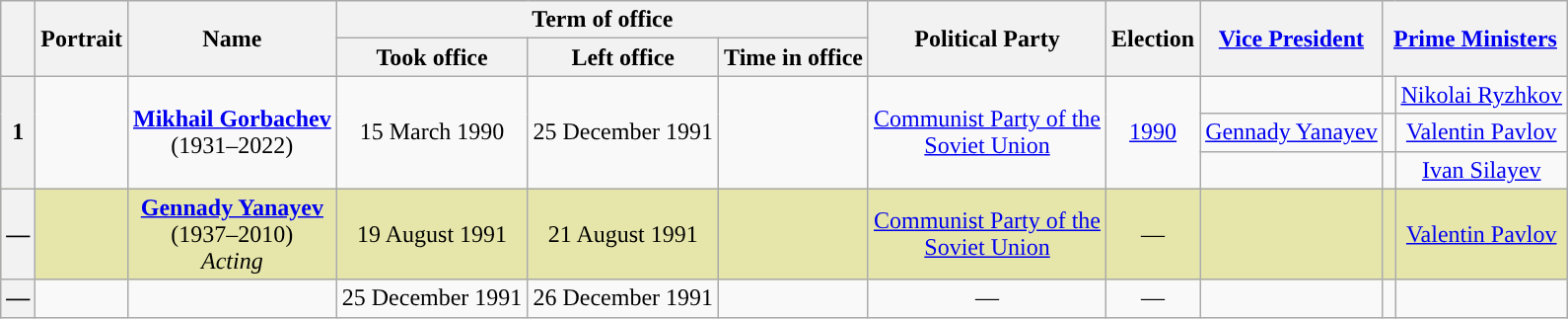<table class="wikitable" style="text-align:center;">
<tr>
<th rowspan=2></th>
<th rowspan=2>Portrait</th>
<th rowspan=2>Name<br></th>
<th colspan=3>Term of office</th>
<th rowspan=2>Political Party</th>
<th rowspan=2>Election</th>
<th rowspan=2><a href='#'>Vice President</a></th>
<th rowspan=2 colspan=2><a href='#'>Prime Ministers</a></th>
</tr>
<tr>
<th>Took office</th>
<th>Left office</th>
<th>Time in office</th>
</tr>
<tr>
<th rowspan=3 style="background:">1</th>
<td rowspan=3></td>
<td rowspan=3><strong><a href='#'>Mikhail Gorbachev</a></strong><br>(1931–2022)</td>
<td rowspan=3 class="nowrap">15 March 1990</td>
<td rowspan=3 class="nowrap">25 December 1991</td>
<td rowspan=3></td>
<td rowspan=3><a href='#'>Communist Party of the<br>Soviet Union</a></td>
<td rowspan=3><a href='#'>1990</a></td>
<td></td>
<td width="1" style="color:inherit;background:"></td>
<td><a href='#'>Nikolai Ryzhkov</a></td>
</tr>
<tr>
<td><a href='#'>Gennady Yanayev</a></td>
<td width="1" style="color:inherit;background:"></td>
<td><a href='#'>Valentin Pavlov</a></td>
</tr>
<tr>
<td></td>
<td width="1" style="color:inherit;background:"></td>
<td><a href='#'>Ivan Silayev</a></td>
</tr>
<tr style="background:#e6e6aa;">
<th style="background:">—</th>
<td></td>
<td><strong><a href='#'>Gennady Yanayev</a></strong><br>(1937–2010)<em><br>Acting</em></td>
<td>19 August 1991</td>
<td>21 August 1991</td>
<td></td>
<td><a href='#'>Communist Party of the<br>Soviet Union</a></td>
<td>—</td>
<td></td>
<td width="1" style="color:inherit;background:"></td>
<td><a href='#'>Valentin Pavlov</a></td>
</tr>
<tr style="background:">
<th style="background:">—</th>
<td></td>
<td></td>
<td>25 December 1991</td>
<td>26 December 1991</td>
<td></td>
<td>—</td>
<td>—</td>
<td></td>
<td width="1" style="color:inherit;background:"></td>
<td></td>
</tr>
</table>
